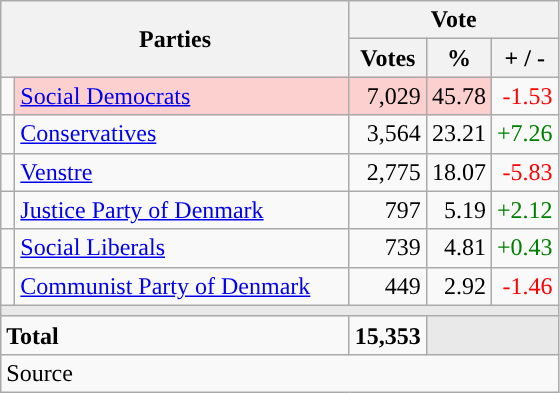<table class="wikitable" style="text-align:right;">
<tr>
<th style="text-align:centre;" rowspan="2" colspan="2" width="225">Parties</th>
<th colspan="3">Vote</th>
</tr>
<tr>
<th width="15">Votes</th>
<th width="15">%</th>
<th width="15">+ / -</th>
</tr>
<tr>
<td width="2" style="color:inherit;background:"></td>
<td bgcolor=#fbd0ce  align="left"><a href='#'>Social Democrats</a></td>
<td bgcolor=#fbd0ce>7,029</td>
<td bgcolor=#fbd0ce>45.78</td>
<td style=color:red;>-1.53</td>
</tr>
<tr>
<td width="2" style="color:inherit;background:"></td>
<td align="left"><a href='#'>Conservatives</a></td>
<td>3,564</td>
<td>23.21</td>
<td style=color:green;>+7.26</td>
</tr>
<tr>
<td width="2" style="color:inherit;background:"></td>
<td align="left"><a href='#'>Venstre</a></td>
<td>2,775</td>
<td>18.07</td>
<td style=color:red;>-5.83</td>
</tr>
<tr>
<td width="2" style="color:inherit;background:"></td>
<td align="left"><a href='#'>Justice Party of Denmark</a></td>
<td>797</td>
<td>5.19</td>
<td style=color:green;>+2.12</td>
</tr>
<tr>
<td width="2" style="color:inherit;background:"></td>
<td align="left"><a href='#'>Social Liberals</a></td>
<td>739</td>
<td>4.81</td>
<td style=color:green;>+0.43</td>
</tr>
<tr>
<td width="2" style="color:inherit;background:"></td>
<td align="left"><a href='#'>Communist Party of Denmark</a></td>
<td>449</td>
<td>2.92</td>
<td style=color:red;>-1.46</td>
</tr>
<tr>
<td colspan="7" bgcolor="#E9E9E9"></td>
</tr>
<tr>
<td align="left" colspan="2"><strong>Total</strong></td>
<td><strong>15,353</strong></td>
<td bgcolor="#E9E9E9" colspan="2"></td>
</tr>
<tr>
<td align="left" colspan="6">Source</td>
</tr>
</table>
